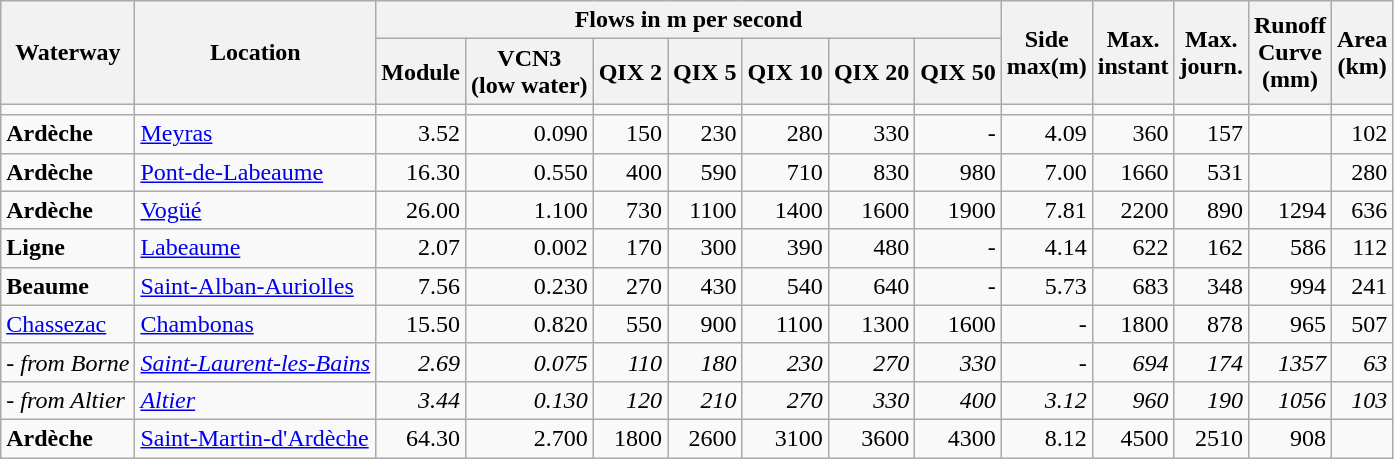<table class="wikitable">
<tr>
<th rowspan="2">Waterway</th>
<th rowspan="2">Location</th>
<th colspan="7">Flows in m per second</th>
<th rowspan="2">Side<br>max(m)</th>
<th rowspan="2">Max.<br>instant</th>
<th rowspan="2">Max.<br>journ.</th>
<th rowspan="2">Runoff<br>Curve<br>(mm)</th>
<th rowspan="2">Area<br>(km)</th>
</tr>
<tr>
<th>Module</th>
<th>VCN3<br>(low water)</th>
<th>QIX 2</th>
<th>QIX 5</th>
<th>QIX 10</th>
<th>QIX 20</th>
<th>QIX 50</th>
</tr>
<tr>
<td></td>
<td></td>
<td align="right"></td>
<td align="right"></td>
<td align="right"></td>
<td align="right"></td>
<td align="right"></td>
<td align="right"></td>
<td align="right"></td>
<td align="right"></td>
<td align="right"></td>
<td align="right"></td>
<td align="right"></td>
<td align="right"></td>
</tr>
<tr>
<td><strong>Ardèche</strong></td>
<td><a href='#'>Meyras</a></td>
<td align="right">3.52</td>
<td align="right">0.090</td>
<td align="right">150</td>
<td align="right">230</td>
<td align="right">280</td>
<td align="right">330</td>
<td align="right">-</td>
<td align="right">4.09</td>
<td align="right">360</td>
<td align="right">157</td>
<td align="right"></td>
<td align="right">102</td>
</tr>
<tr>
<td><strong>Ardèche</strong></td>
<td><a href='#'>Pont-de-Labeaume</a></td>
<td align="right">16.30</td>
<td align="right">0.550</td>
<td align="right">400</td>
<td align="right">590</td>
<td align="right">710</td>
<td align="right">830</td>
<td align="right">980</td>
<td align="right">7.00</td>
<td align="right">1660</td>
<td align="right">531</td>
<td align="right"></td>
<td align="right">280</td>
</tr>
<tr>
<td><strong>Ardèche</strong></td>
<td><a href='#'>Vogüé</a></td>
<td align="right">26.00</td>
<td align="right">1.100</td>
<td align="right">730</td>
<td align="right">1100</td>
<td align="right">1400</td>
<td align="right">1600</td>
<td align="right">1900</td>
<td align="right">7.81</td>
<td align="right">2200</td>
<td align="right">890</td>
<td align="right">1294</td>
<td align="right">636</td>
</tr>
<tr>
<td><strong>Ligne</strong></td>
<td><a href='#'>Labeaume</a></td>
<td align="right">2.07</td>
<td align="right">0.002</td>
<td align="right">170</td>
<td align="right">300</td>
<td align="right">390</td>
<td align="right">480</td>
<td align="right">-</td>
<td align="right">4.14</td>
<td align="right">622</td>
<td align="right">162</td>
<td align="right">586</td>
<td align="right">112</td>
</tr>
<tr>
<td><strong>Beaume</strong></td>
<td><a href='#'>Saint-Alban-Auriolles</a></td>
<td align="right">7.56</td>
<td align="right">0.230</td>
<td align="right">270</td>
<td align="right">430</td>
<td align="right">540</td>
<td align="right">640</td>
<td align="right">-</td>
<td align="right">5.73</td>
<td align="right">683</td>
<td align="right">348</td>
<td align="right">994</td>
<td align="right">241</td>
</tr>
<tr>
<td><a href='#'>Chassezac</a></td>
<td><a href='#'>Chambonas</a></td>
<td align="right">15.50</td>
<td align="right">0.820</td>
<td align="right">550</td>
<td align="right">900</td>
<td align="right">1100</td>
<td align="right">1300</td>
<td align="right">1600</td>
<td align="right">-</td>
<td align="right">1800</td>
<td align="right">878</td>
<td align="right">965</td>
<td align="right">507</td>
</tr>
<tr>
<td><em>- from Borne</em></td>
<td><em><a href='#'>Saint-Laurent-les-Bains</a></em></td>
<td align="right"><em>2.69</em></td>
<td align="right"><em>0.075</em></td>
<td align="right"><em>110</em></td>
<td align="right"><em>180</em></td>
<td align="right"><em>230</em></td>
<td align="right"><em>270</em></td>
<td align="right"><em>330</em></td>
<td align="right">-</td>
<td align="right"><em>694</em></td>
<td align="right"><em>174</em></td>
<td align="right"><em>1357</em></td>
<td align="right"><em>63</em></td>
</tr>
<tr>
<td><em>- from Altier</em></td>
<td><em><a href='#'>Altier</a></em></td>
<td align="right"><em>3.44</em></td>
<td align="right"><em>0.130</em></td>
<td align="right"><em>120</em></td>
<td align="right"><em>210</em></td>
<td align="right"><em>270</em></td>
<td align="right"><em>330</em></td>
<td align="right"><em>400</em></td>
<td align="right"><em>3.12</em></td>
<td align="right"><em>960</em></td>
<td align="right"><em>190</em></td>
<td align="right"><em>1056</em></td>
<td align="right"><em>103</em></td>
</tr>
<tr>
<td><strong>Ardèche</strong></td>
<td><a href='#'>Saint-Martin-d'Ardèche</a></td>
<td align="right">64.30</td>
<td align="right">2.700</td>
<td align="right">1800</td>
<td align="right">2600</td>
<td align="right">3100</td>
<td align="right">3600</td>
<td align="right">4300</td>
<td align="right">8.12</td>
<td align="right">4500</td>
<td align="right">2510</td>
<td align="right">908</td>
<td align="right"></td>
</tr>
</table>
